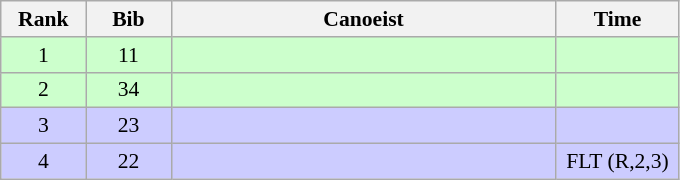<table class="wikitable" style="font-size:90%; text-align:center">
<tr>
<th width="50">Rank</th>
<th width="50">Bib</th>
<th width="250">Canoeist</th>
<th width="75">Time</th>
</tr>
<tr bgcolor="#CCFFCC">
<td>1</td>
<td>11</td>
<td align="left"></td>
<td></td>
</tr>
<tr bgcolor="#CCFFCC">
<td>2</td>
<td>34</td>
<td align="left"></td>
<td></td>
</tr>
<tr bgcolor="#CCCCFF">
<td>3</td>
<td>23</td>
<td align="left"></td>
<td></td>
</tr>
<tr bgcolor="#CCCCFF">
<td>4</td>
<td>22</td>
<td align="left"></td>
<td>FLT (R,2,3)</td>
</tr>
</table>
